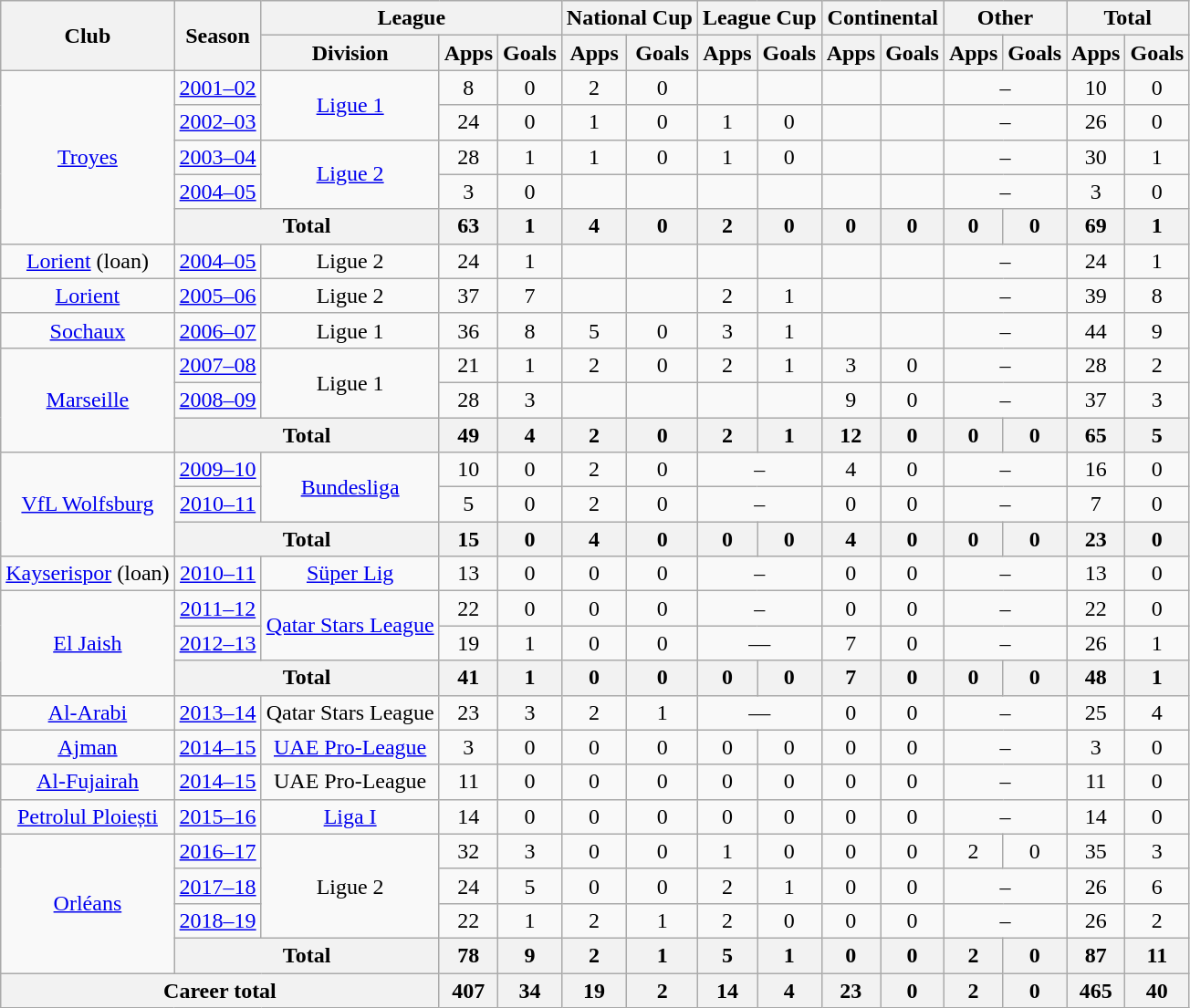<table class="wikitable" style="text-align:center">
<tr>
<th rowspan="2">Club</th>
<th rowspan="2">Season</th>
<th colspan="3">League</th>
<th colspan="2">National Cup</th>
<th colspan="2">League Cup</th>
<th colspan="2">Continental</th>
<th colspan="2">Other</th>
<th colspan="2">Total</th>
</tr>
<tr>
<th>Division</th>
<th>Apps</th>
<th>Goals</th>
<th>Apps</th>
<th>Goals</th>
<th>Apps</th>
<th>Goals</th>
<th>Apps</th>
<th>Goals</th>
<th>Apps</th>
<th>Goals</th>
<th>Apps</th>
<th>Goals</th>
</tr>
<tr>
<td rowspan="5"><a href='#'>Troyes</a></td>
<td><a href='#'>2001–02</a></td>
<td rowspan="2"><a href='#'>Ligue 1</a></td>
<td>8</td>
<td>0</td>
<td>2</td>
<td>0</td>
<td></td>
<td></td>
<td></td>
<td></td>
<td colspan="2">–</td>
<td>10</td>
<td>0</td>
</tr>
<tr>
<td><a href='#'>2002–03</a></td>
<td>24</td>
<td>0</td>
<td>1</td>
<td>0</td>
<td>1</td>
<td>0</td>
<td></td>
<td></td>
<td colspan="2">–</td>
<td>26</td>
<td>0</td>
</tr>
<tr>
<td><a href='#'>2003–04</a></td>
<td rowspan="2"><a href='#'>Ligue 2</a></td>
<td>28</td>
<td>1</td>
<td>1</td>
<td>0</td>
<td>1</td>
<td>0</td>
<td></td>
<td></td>
<td colspan="2">–</td>
<td>30</td>
<td>1</td>
</tr>
<tr>
<td><a href='#'>2004–05</a></td>
<td>3</td>
<td>0</td>
<td></td>
<td></td>
<td></td>
<td></td>
<td></td>
<td></td>
<td colspan="2">–</td>
<td>3</td>
<td>0</td>
</tr>
<tr>
<th colspan="2">Total</th>
<th>63</th>
<th>1</th>
<th>4</th>
<th>0</th>
<th>2</th>
<th>0</th>
<th>0</th>
<th>0</th>
<th>0</th>
<th>0</th>
<th>69</th>
<th>1</th>
</tr>
<tr>
<td><a href='#'>Lorient</a> (loan)</td>
<td><a href='#'>2004–05</a></td>
<td>Ligue 2</td>
<td>24</td>
<td>1</td>
<td></td>
<td></td>
<td></td>
<td></td>
<td></td>
<td></td>
<td colspan="2">–</td>
<td>24</td>
<td>1</td>
</tr>
<tr>
<td><a href='#'>Lorient</a></td>
<td><a href='#'>2005–06</a></td>
<td>Ligue 2</td>
<td>37</td>
<td>7</td>
<td></td>
<td></td>
<td>2</td>
<td>1</td>
<td></td>
<td></td>
<td colspan="2">–</td>
<td>39</td>
<td>8</td>
</tr>
<tr>
<td><a href='#'>Sochaux</a></td>
<td><a href='#'>2006–07</a></td>
<td>Ligue 1</td>
<td>36</td>
<td>8</td>
<td>5</td>
<td>0</td>
<td>3</td>
<td>1</td>
<td></td>
<td></td>
<td colspan="2">–</td>
<td>44</td>
<td>9</td>
</tr>
<tr>
<td rowspan="3"><a href='#'>Marseille</a></td>
<td><a href='#'>2007–08</a></td>
<td rowspan="2">Ligue 1</td>
<td>21</td>
<td>1</td>
<td>2</td>
<td>0</td>
<td>2</td>
<td>1</td>
<td>3</td>
<td>0</td>
<td colspan="2">–</td>
<td>28</td>
<td>2</td>
</tr>
<tr>
<td><a href='#'>2008–09</a></td>
<td>28</td>
<td>3</td>
<td></td>
<td></td>
<td></td>
<td></td>
<td>9</td>
<td>0</td>
<td colspan="2">–</td>
<td>37</td>
<td>3</td>
</tr>
<tr>
<th colspan="2">Total</th>
<th>49</th>
<th>4</th>
<th>2</th>
<th>0</th>
<th>2</th>
<th>1</th>
<th>12</th>
<th>0</th>
<th>0</th>
<th>0</th>
<th>65</th>
<th>5</th>
</tr>
<tr>
<td rowspan="3"><a href='#'>VfL Wolfsburg</a></td>
<td><a href='#'>2009–10</a></td>
<td rowspan="2"><a href='#'>Bundesliga</a></td>
<td>10</td>
<td>0</td>
<td>2</td>
<td>0</td>
<td colspan="2">–</td>
<td>4</td>
<td>0</td>
<td colspan="2">–</td>
<td>16</td>
<td>0</td>
</tr>
<tr>
<td><a href='#'>2010–11</a></td>
<td>5</td>
<td>0</td>
<td>2</td>
<td>0</td>
<td colspan="2">–</td>
<td>0</td>
<td>0</td>
<td colspan="2">–</td>
<td>7</td>
<td>0</td>
</tr>
<tr>
<th colspan="2">Total</th>
<th>15</th>
<th>0</th>
<th>4</th>
<th>0</th>
<th>0</th>
<th>0</th>
<th>4</th>
<th>0</th>
<th>0</th>
<th>0</th>
<th>23</th>
<th>0</th>
</tr>
<tr>
<td><a href='#'>Kayserispor</a> (loan)</td>
<td><a href='#'>2010–11</a></td>
<td><a href='#'>Süper Lig</a></td>
<td>13</td>
<td>0</td>
<td>0</td>
<td>0</td>
<td colspan="2">–</td>
<td>0</td>
<td>0</td>
<td colspan="2">–</td>
<td>13</td>
<td>0</td>
</tr>
<tr>
<td rowspan="3"><a href='#'>El Jaish</a></td>
<td><a href='#'>2011–12</a></td>
<td rowspan="2"><a href='#'>Qatar Stars League</a></td>
<td>22</td>
<td>0</td>
<td>0</td>
<td>0</td>
<td colspan="2">–</td>
<td>0</td>
<td>0</td>
<td colspan="2">–</td>
<td>22</td>
<td>0</td>
</tr>
<tr>
<td><a href='#'>2012–13</a></td>
<td>19</td>
<td>1</td>
<td>0</td>
<td>0</td>
<td colspan="2">—</td>
<td>7</td>
<td>0</td>
<td colspan="2">–</td>
<td>26</td>
<td>1</td>
</tr>
<tr>
<th colspan="2">Total</th>
<th>41</th>
<th>1</th>
<th>0</th>
<th>0</th>
<th>0</th>
<th>0</th>
<th>7</th>
<th>0</th>
<th>0</th>
<th>0</th>
<th>48</th>
<th>1</th>
</tr>
<tr>
<td><a href='#'>Al-Arabi</a></td>
<td><a href='#'>2013–14</a></td>
<td>Qatar Stars League</td>
<td>23</td>
<td>3</td>
<td>2</td>
<td>1</td>
<td colspan="2">—</td>
<td>0</td>
<td>0</td>
<td colspan="2">–</td>
<td>25</td>
<td>4</td>
</tr>
<tr>
<td><a href='#'>Ajman</a></td>
<td><a href='#'>2014–15</a></td>
<td><a href='#'>UAE Pro-League</a></td>
<td>3</td>
<td>0</td>
<td>0</td>
<td>0</td>
<td>0</td>
<td>0</td>
<td>0</td>
<td>0</td>
<td colspan="2">–</td>
<td>3</td>
<td>0</td>
</tr>
<tr>
<td><a href='#'>Al-Fujairah</a></td>
<td><a href='#'>2014–15</a></td>
<td>UAE Pro-League</td>
<td>11</td>
<td>0</td>
<td>0</td>
<td>0</td>
<td>0</td>
<td>0</td>
<td>0</td>
<td>0</td>
<td colspan="2">–</td>
<td>11</td>
<td>0</td>
</tr>
<tr>
<td><a href='#'>Petrolul Ploiești</a></td>
<td><a href='#'>2015–16</a></td>
<td><a href='#'>Liga I</a></td>
<td>14</td>
<td>0</td>
<td>0</td>
<td>0</td>
<td>0</td>
<td>0</td>
<td>0</td>
<td>0</td>
<td colspan="2">–</td>
<td>14</td>
<td>0</td>
</tr>
<tr>
<td rowspan="4"><a href='#'>Orléans</a></td>
<td><a href='#'>2016–17</a></td>
<td rowspan="3">Ligue 2</td>
<td>32</td>
<td>3</td>
<td>0</td>
<td>0</td>
<td>1</td>
<td>0</td>
<td>0</td>
<td>0</td>
<td>2</td>
<td>0</td>
<td>35</td>
<td>3</td>
</tr>
<tr>
<td><a href='#'>2017–18</a></td>
<td>24</td>
<td>5</td>
<td>0</td>
<td>0</td>
<td>2</td>
<td>1</td>
<td>0</td>
<td>0</td>
<td colspan="2">–</td>
<td>26</td>
<td>6</td>
</tr>
<tr>
<td><a href='#'>2018–19</a></td>
<td>22</td>
<td>1</td>
<td>2</td>
<td>1</td>
<td>2</td>
<td>0</td>
<td>0</td>
<td>0</td>
<td colspan="2">–</td>
<td>26</td>
<td>2</td>
</tr>
<tr>
<th colspan="2">Total</th>
<th>78</th>
<th>9</th>
<th>2</th>
<th>1</th>
<th>5</th>
<th>1</th>
<th>0</th>
<th>0</th>
<th>2</th>
<th>0</th>
<th>87</th>
<th>11</th>
</tr>
<tr>
<th colspan="3">Career total</th>
<th>407</th>
<th>34</th>
<th>19</th>
<th>2</th>
<th>14</th>
<th>4</th>
<th>23</th>
<th>0</th>
<th>2</th>
<th>0</th>
<th>465</th>
<th>40</th>
</tr>
</table>
